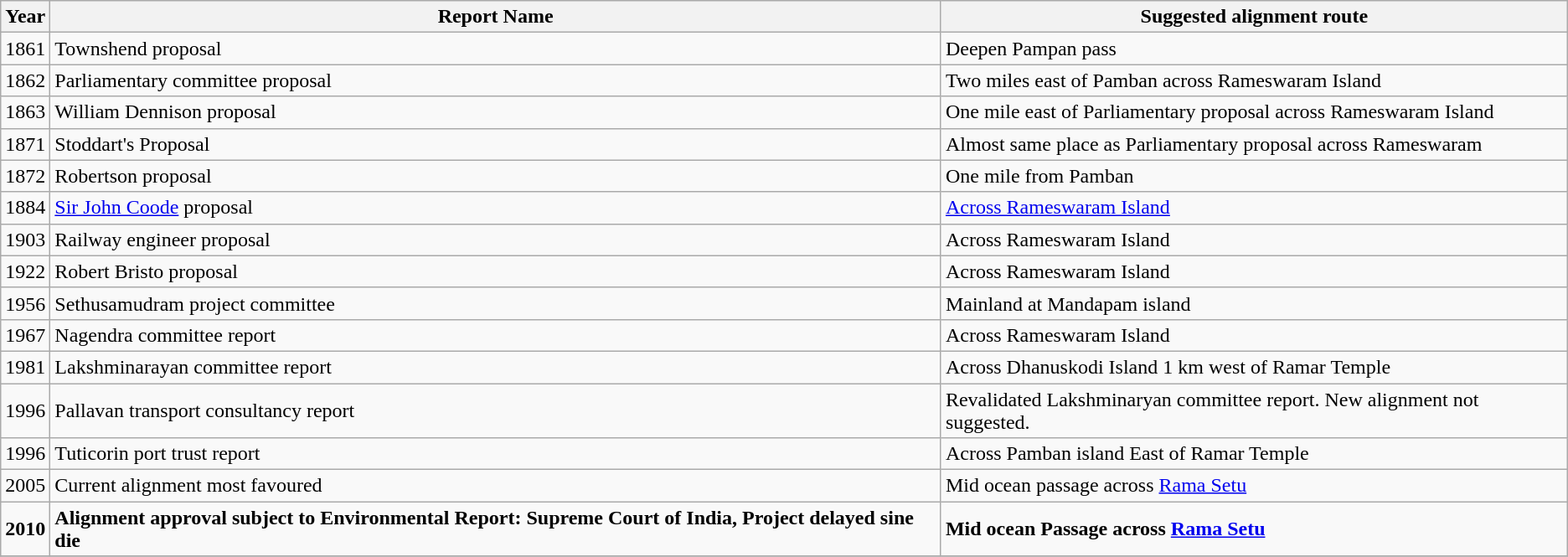<table class="wikitable">
<tr>
<th>Year</th>
<th>Report Name</th>
<th>Suggested alignment route</th>
</tr>
<tr>
<td>1861</td>
<td>Townshend proposal</td>
<td>Deepen Pampan pass</td>
</tr>
<tr>
<td>1862</td>
<td>Parliamentary committee proposal</td>
<td>Two miles east of Pamban across Rameswaram Island</td>
</tr>
<tr>
<td>1863</td>
<td>William Dennison proposal</td>
<td>One mile east of Parliamentary proposal across Rameswaram Island</td>
</tr>
<tr>
<td>1871</td>
<td>Stoddart's Proposal</td>
<td>Almost same place as Parliamentary proposal across Rameswaram</td>
</tr>
<tr>
<td>1872</td>
<td>Robertson proposal</td>
<td>One mile from Pamban</td>
</tr>
<tr>
<td>1884</td>
<td><a href='#'>Sir John Coode</a> proposal</td>
<td><a href='#'>Across Rameswaram Island</a></td>
</tr>
<tr>
<td>1903</td>
<td>Railway engineer proposal</td>
<td>Across Rameswaram Island</td>
</tr>
<tr>
<td>1922</td>
<td>Robert Bristo proposal</td>
<td>Across Rameswaram Island</td>
</tr>
<tr>
<td>1956</td>
<td>Sethusamudram project committee</td>
<td>Mainland at Mandapam island</td>
</tr>
<tr>
<td>1967</td>
<td>Nagendra committee report</td>
<td>Across Rameswaram Island</td>
</tr>
<tr>
<td>1981</td>
<td>Lakshminarayan committee report</td>
<td>Across Dhanuskodi Island 1 km west of Ramar Temple</td>
</tr>
<tr>
<td>1996</td>
<td>Pallavan transport consultancy report</td>
<td>Revalidated Lakshminaryan committee report. New alignment not suggested.</td>
</tr>
<tr>
<td>1996</td>
<td>Tuticorin port trust report</td>
<td>Across Pamban island East of Ramar Temple</td>
</tr>
<tr>
<td>2005</td>
<td>Current alignment most favoured</td>
<td>Mid ocean passage across <a href='#'>Rama Setu</a></td>
</tr>
<tr>
<td><strong>2010</strong></td>
<td><strong>Alignment approval subject to Environmental Report: Supreme Court of India, Project delayed sine die</strong></td>
<td><strong>Mid ocean Passage across <a href='#'>Rama Setu</a></strong></td>
</tr>
<tr>
</tr>
</table>
